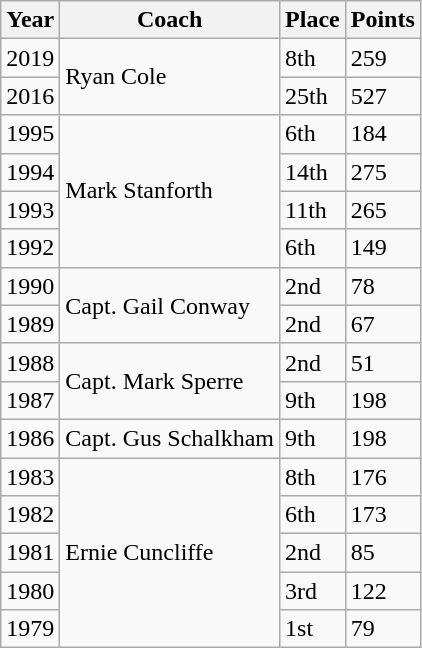<table class="wikitable sortable">
<tr>
<th>Year</th>
<th>Coach</th>
<th>Place</th>
<th>Points</th>
</tr>
<tr>
<td>2019</td>
<td rowspan="2">Ryan Cole</td>
<td>8th</td>
<td>259</td>
</tr>
<tr>
<td>2016</td>
<td>25th</td>
<td>527</td>
</tr>
<tr>
<td>1995</td>
<td rowspan="4">Mark Stanforth</td>
<td>6th</td>
<td>184</td>
</tr>
<tr>
<td>1994</td>
<td>14th</td>
<td>275</td>
</tr>
<tr>
<td>1993</td>
<td>11th</td>
<td>265</td>
</tr>
<tr>
<td>1992</td>
<td>6th</td>
<td>149</td>
</tr>
<tr>
<td>1990</td>
<td rowspan="2">Capt. Gail Conway</td>
<td>2nd</td>
<td>78</td>
</tr>
<tr>
<td>1989</td>
<td>2nd</td>
<td>67</td>
</tr>
<tr>
<td>1988</td>
<td rowspan="2">Capt. Mark Sperre</td>
<td>2nd</td>
<td>51</td>
</tr>
<tr>
<td>1987</td>
<td>9th</td>
<td>198</td>
</tr>
<tr>
<td>1986</td>
<td>Capt. Gus Schalkham</td>
<td>9th</td>
<td>198</td>
</tr>
<tr>
<td>1983</td>
<td rowspan="5">Ernie Cuncliffe</td>
<td>8th</td>
<td>176</td>
</tr>
<tr>
<td>1982</td>
<td>6th</td>
<td>173</td>
</tr>
<tr>
<td>1981</td>
<td>2nd</td>
<td>85</td>
</tr>
<tr>
<td>1980</td>
<td>3rd</td>
<td>122</td>
</tr>
<tr>
<td>1979</td>
<td>1st</td>
<td>79</td>
</tr>
</table>
